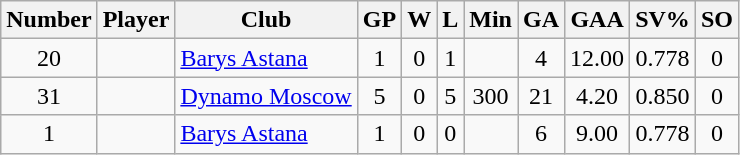<table class="wikitable sortable" style="text-align:center; padding:4px; border-spacing=0;">
<tr>
<th>Number</th>
<th>Player</th>
<th>Club</th>
<th>GP</th>
<th>W</th>
<th>L</th>
<th>Min</th>
<th>GA</th>
<th>GAA</th>
<th>SV%</th>
<th>SO</th>
</tr>
<tr>
<td>20</td>
<td align=left></td>
<td align=left><a href='#'>Barys Astana</a></td>
<td>1</td>
<td>0</td>
<td>1</td>
<td></td>
<td>4</td>
<td>12.00</td>
<td>0.778</td>
<td>0</td>
</tr>
<tr>
<td>31</td>
<td align=left></td>
<td align=left><a href='#'>Dynamo Moscow</a></td>
<td>5</td>
<td>0</td>
<td>5</td>
<td>300</td>
<td>21</td>
<td>4.20</td>
<td>0.850</td>
<td>0</td>
</tr>
<tr>
<td>1</td>
<td align=left></td>
<td align=left><a href='#'>Barys Astana</a></td>
<td>1</td>
<td>0</td>
<td>0</td>
<td></td>
<td>6</td>
<td>9.00</td>
<td>0.778</td>
<td>0</td>
</tr>
</table>
